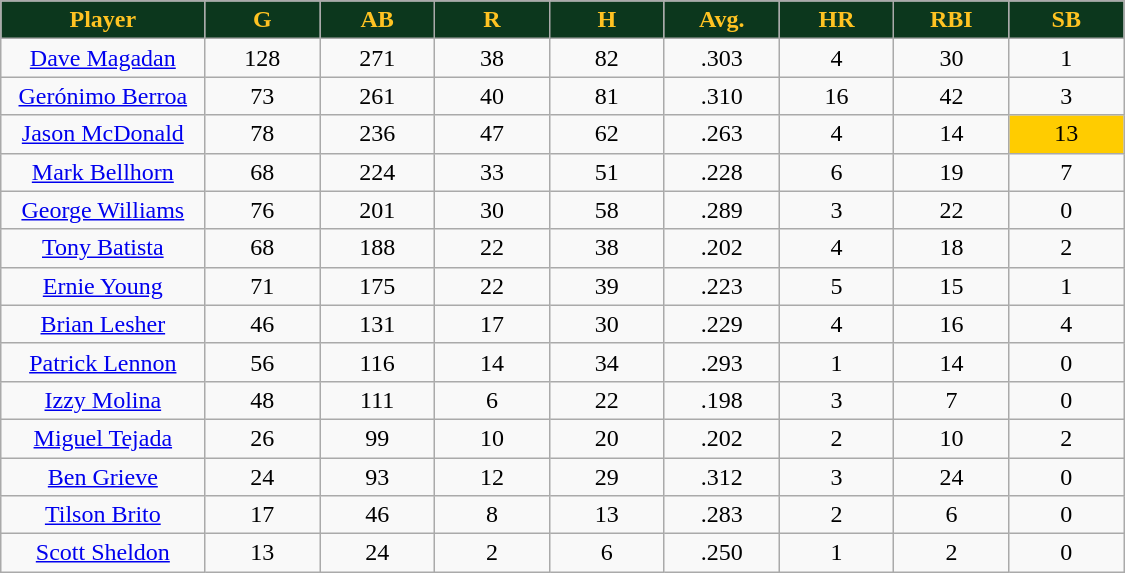<table class="wikitable sortable">
<tr>
<th style="background:#0C371D;color:#ffc322;" width="16%">Player</th>
<th style="background:#0C371D;color:#ffc322;" width="9%">G</th>
<th style="background:#0C371D;color:#ffc322;" width="9%">AB</th>
<th style="background:#0C371D;color:#ffc322;" width="9%">R</th>
<th style="background:#0C371D;color:#ffc322;" width="9%">H</th>
<th style="background:#0C371D;color:#ffc322;" width="9%">Avg.</th>
<th style="background:#0C371D;color:#ffc322;" width="9%">HR</th>
<th style="background:#0C371D;color:#ffc322;" width="9%">RBI</th>
<th style="background:#0C371D;color:#ffc322;" width="9%">SB</th>
</tr>
<tr align="center">
<td><a href='#'>Dave Magadan</a></td>
<td>128</td>
<td>271</td>
<td>38</td>
<td>82</td>
<td>.303</td>
<td>4</td>
<td>30</td>
<td>1</td>
</tr>
<tr align=center>
<td><a href='#'>Gerónimo Berroa</a></td>
<td>73</td>
<td>261</td>
<td>40</td>
<td>81</td>
<td>.310</td>
<td>16</td>
<td>42</td>
<td>3</td>
</tr>
<tr align=center>
<td><a href='#'>Jason McDonald</a></td>
<td>78</td>
<td>236</td>
<td>47</td>
<td>62</td>
<td>.263</td>
<td>4</td>
<td>14</td>
<td bgcolor="#FFCC00">13</td>
</tr>
<tr align=center>
<td><a href='#'>Mark Bellhorn</a></td>
<td>68</td>
<td>224</td>
<td>33</td>
<td>51</td>
<td>.228</td>
<td>6</td>
<td>19</td>
<td>7</td>
</tr>
<tr align=center>
<td><a href='#'>George Williams</a></td>
<td>76</td>
<td>201</td>
<td>30</td>
<td>58</td>
<td>.289</td>
<td>3</td>
<td>22</td>
<td>0</td>
</tr>
<tr align=center>
<td><a href='#'>Tony Batista</a></td>
<td>68</td>
<td>188</td>
<td>22</td>
<td>38</td>
<td>.202</td>
<td>4</td>
<td>18</td>
<td>2</td>
</tr>
<tr align="center">
<td><a href='#'>Ernie Young</a></td>
<td>71</td>
<td>175</td>
<td>22</td>
<td>39</td>
<td>.223</td>
<td>5</td>
<td>15</td>
<td>1</td>
</tr>
<tr align="center">
<td><a href='#'>Brian Lesher</a></td>
<td>46</td>
<td>131</td>
<td>17</td>
<td>30</td>
<td>.229</td>
<td>4</td>
<td>16</td>
<td>4</td>
</tr>
<tr align="center">
<td><a href='#'>Patrick Lennon</a></td>
<td>56</td>
<td>116</td>
<td>14</td>
<td>34</td>
<td>.293</td>
<td>1</td>
<td>14</td>
<td>0</td>
</tr>
<tr align=center>
<td><a href='#'>Izzy Molina</a></td>
<td>48</td>
<td>111</td>
<td>6</td>
<td>22</td>
<td>.198</td>
<td>3</td>
<td>7</td>
<td>0</td>
</tr>
<tr align=center>
<td><a href='#'>Miguel Tejada</a></td>
<td>26</td>
<td>99</td>
<td>10</td>
<td>20</td>
<td>.202</td>
<td>2</td>
<td>10</td>
<td>2</td>
</tr>
<tr align=center>
<td><a href='#'>Ben Grieve</a></td>
<td>24</td>
<td>93</td>
<td>12</td>
<td>29</td>
<td>.312</td>
<td>3</td>
<td>24</td>
<td>0</td>
</tr>
<tr align=center>
<td><a href='#'>Tilson Brito</a></td>
<td>17</td>
<td>46</td>
<td>8</td>
<td>13</td>
<td>.283</td>
<td>2</td>
<td>6</td>
<td>0</td>
</tr>
<tr align="center">
<td><a href='#'>Scott Sheldon</a></td>
<td>13</td>
<td>24</td>
<td>2</td>
<td>6</td>
<td>.250</td>
<td>1</td>
<td>2</td>
<td>0</td>
</tr>
</table>
